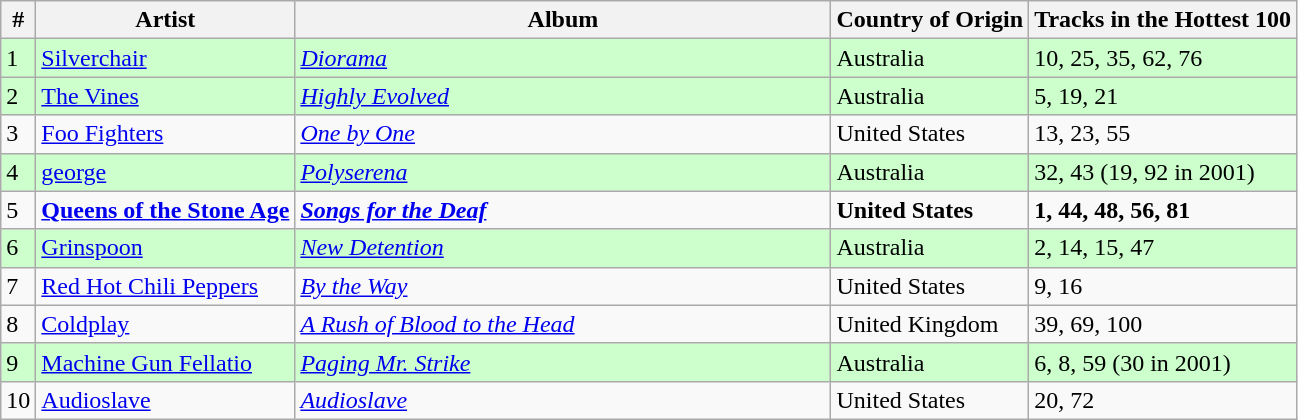<table class="wikitable">
<tr>
<th>#</th>
<th>Artist</th>
<th style="width:350px;">Album</th>
<th>Country of Origin</th>
<th>Tracks in the Hottest 100</th>
</tr>
<tr style="background:#ccffcc">
<td>1</td>
<td><a href='#'>Silverchair</a></td>
<td><em><a href='#'>Diorama</a></em></td>
<td>Australia</td>
<td>10, 25, 35, 62, 76</td>
</tr>
<tr style="background:#ccffcc">
<td>2</td>
<td><a href='#'>The Vines</a></td>
<td><em><a href='#'>Highly Evolved</a></em></td>
<td>Australia</td>
<td>5, 19, 21</td>
</tr>
<tr>
<td>3</td>
<td><a href='#'>Foo Fighters</a></td>
<td><em><a href='#'>One by One</a></em></td>
<td>United States</td>
<td>13, 23, 55</td>
</tr>
<tr style="background:#ccffcc">
<td>4</td>
<td><a href='#'>george</a></td>
<td><em><a href='#'>Polyserena</a></em></td>
<td>Australia</td>
<td>32, 43 (19, 92 in 2001)</td>
</tr>
<tr>
<td>5</td>
<td><strong><a href='#'>Queens of the Stone Age</a></strong></td>
<td><strong><em><a href='#'>Songs for the Deaf</a></em></strong></td>
<td><strong>United States</strong></td>
<td><strong>1, 44, 48, 56, 81</strong></td>
</tr>
<tr style="background:#ccffcc">
<td>6</td>
<td><a href='#'>Grinspoon</a></td>
<td><em><a href='#'>New Detention</a></em></td>
<td>Australia</td>
<td>2, 14, 15, 47</td>
</tr>
<tr>
<td>7</td>
<td><a href='#'>Red Hot Chili Peppers</a></td>
<td><em><a href='#'>By the Way</a></em></td>
<td>United States</td>
<td>9, 16</td>
</tr>
<tr>
<td>8</td>
<td><a href='#'>Coldplay</a></td>
<td><em><a href='#'>A Rush of Blood to the Head</a></em></td>
<td>United Kingdom</td>
<td>39, 69, 100</td>
</tr>
<tr style="background:#ccffcc">
<td>9</td>
<td><a href='#'>Machine Gun Fellatio</a></td>
<td><em><a href='#'>Paging Mr. Strike</a></em></td>
<td>Australia</td>
<td>6, 8, 59 (30 in 2001)</td>
</tr>
<tr>
<td>10</td>
<td><a href='#'>Audioslave</a></td>
<td><em><a href='#'>Audioslave</a></em></td>
<td>United States</td>
<td>20, 72</td>
</tr>
</table>
